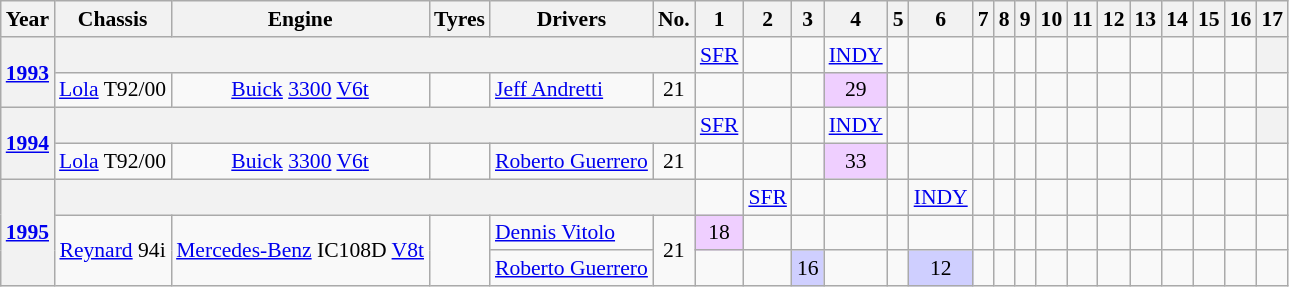<table class="wikitable" style="text-align:center; font-size:90%">
<tr>
<th>Year</th>
<th>Chassis</th>
<th>Engine</th>
<th>Tyres</th>
<th>Drivers</th>
<th>No.</th>
<th>1</th>
<th>2</th>
<th>3</th>
<th>4</th>
<th>5</th>
<th>6</th>
<th>7</th>
<th>8</th>
<th>9</th>
<th>10</th>
<th>11</th>
<th>12</th>
<th>13</th>
<th>14</th>
<th>15</th>
<th>16</th>
<th>17</th>
</tr>
<tr>
<th rowspan=2><a href='#'>1993</a></th>
<th colspan=5></th>
<td><a href='#'>SFR</a></td>
<td></td>
<td></td>
<td><a href='#'>INDY</a></td>
<td></td>
<td></td>
<td></td>
<td></td>
<td></td>
<td></td>
<td></td>
<td></td>
<td></td>
<td></td>
<td></td>
<td></td>
<th></th>
</tr>
<tr>
<td><a href='#'>Lola</a> T92/00</td>
<td><a href='#'>Buick</a> <a href='#'>3300</a> <a href='#'>V6</a><a href='#'>t</a></td>
<td></td>
<td align="left"> <a href='#'>Jeff Andretti</a></td>
<td>21</td>
<td></td>
<td></td>
<td></td>
<td style="background:#efcfff;">29</td>
<td></td>
<td></td>
<td></td>
<td></td>
<td></td>
<td></td>
<td></td>
<td></td>
<td></td>
<td></td>
<td></td>
<td></td>
<td></td>
</tr>
<tr>
<th rowspan=2><a href='#'>1994</a></th>
<th colspan=5></th>
<td><a href='#'>SFR</a></td>
<td></td>
<td></td>
<td><a href='#'>INDY</a></td>
<td></td>
<td></td>
<td></td>
<td></td>
<td></td>
<td></td>
<td></td>
<td></td>
<td></td>
<td></td>
<td></td>
<td></td>
<th></th>
</tr>
<tr>
<td><a href='#'>Lola</a> T92/00</td>
<td><a href='#'>Buick</a> <a href='#'>3300</a> <a href='#'>V6</a><a href='#'>t</a></td>
<td></td>
<td align="left"> <a href='#'>Roberto Guerrero</a></td>
<td>21</td>
<td></td>
<td></td>
<td></td>
<td style="background:#efcfff;">33</td>
<td></td>
<td></td>
<td></td>
<td></td>
<td></td>
<td></td>
<td></td>
<td></td>
<td></td>
<td></td>
<td></td>
<td></td>
<td></td>
</tr>
<tr>
<th rowspan=3><a href='#'>1995</a></th>
<th colspan=5></th>
<td></td>
<td><a href='#'>SFR</a></td>
<td></td>
<td></td>
<td></td>
<td><a href='#'>INDY</a></td>
<td></td>
<td></td>
<td></td>
<td></td>
<td></td>
<td></td>
<td></td>
<td></td>
<td></td>
<td></td>
<td></td>
</tr>
<tr>
<td rowspan=2><a href='#'>Reynard</a> 94i</td>
<td rowspan=2><a href='#'>Mercedes-Benz</a> IC108D <a href='#'>V8</a><a href='#'>t</a></td>
<td rowspan=2></td>
<td align="left"> <a href='#'>Dennis Vitolo</a></td>
<td rowspan=2>21</td>
<td style="background:#EFCFFF;">18</td>
<td></td>
<td></td>
<td></td>
<td></td>
<td></td>
<td></td>
<td></td>
<td></td>
<td></td>
<td></td>
<td></td>
<td></td>
<td></td>
<td></td>
<td></td>
<td></td>
</tr>
<tr>
<td align="left"> <a href='#'>Roberto Guerrero</a></td>
<td></td>
<td></td>
<td style="background:#cfcfff;">16</td>
<td></td>
<td></td>
<td style="background:#cfcfff;">12</td>
<td></td>
<td></td>
<td></td>
<td></td>
<td></td>
<td></td>
<td></td>
<td></td>
<td></td>
<td></td>
<td></td>
</tr>
</table>
